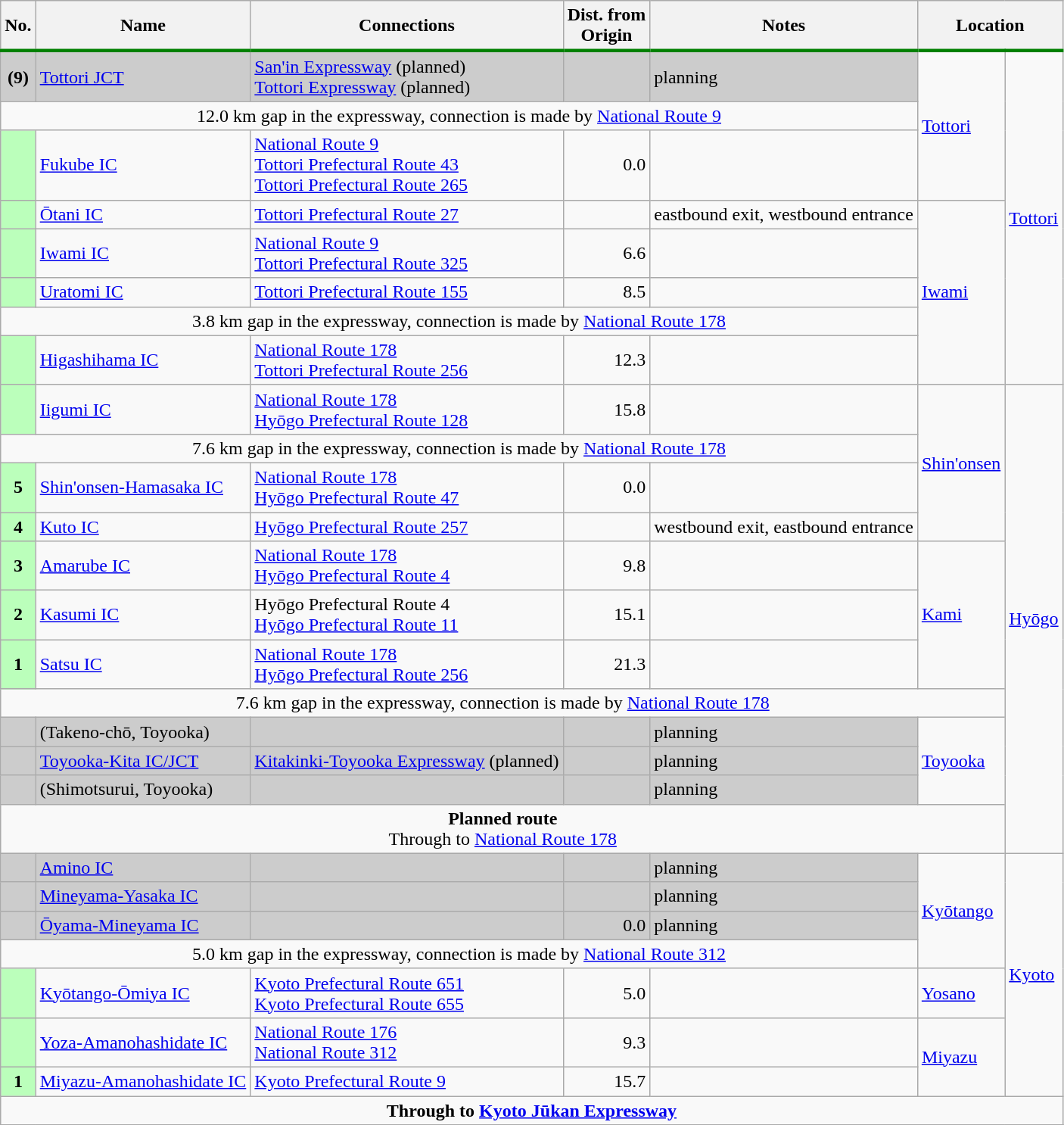<table table class="wikitable">
<tr>
<th style="border-bottom:3px solid green;">No.</th>
<th style="border-bottom:3px solid green;">Name</th>
<th style="border-bottom:3px solid green;">Connections</th>
<th style="border-bottom:3px solid green;">Dist. from<br>Origin</th>
<th style="border-bottom:3px solid green;">Notes</th>
<th colspan="2" style="border-bottom:3px solid green;">Location</th>
</tr>
<tr>
<th style="background-color:#CCC;">(9)</th>
<td style="background-color:#CCC;"><a href='#'>Tottori JCT</a></td>
<td style="background-color:#CCC;"> <a href='#'>San'in Expressway</a> (planned) <br> <a href='#'>Tottori Expressway</a> (planned)</td>
<td style="background-color:#CCC;text-align:right"></td>
<td style="background-color:#CCC;">planning</td>
<td rowspan="3" style="width:1em;"><a href='#'>Tottori</a></td>
<td rowspan="8" style="width:1em;"><a href='#'>Tottori</a></td>
</tr>
<tr>
<td colspan="5" style="text-align:center;">12.0 km gap in the expressway, connection is made by  <a href='#'>National Route 9</a></td>
</tr>
<tr>
<th style="background-color:#BFB;"></th>
<td><a href='#'>Fukube IC</a></td>
<td> <a href='#'>National Route 9</a><br><a href='#'>Tottori Prefectural Route 43</a><br><a href='#'>Tottori Prefectural Route 265</a></td>
<td style="text-align:right;">0.0</td>
<td></td>
</tr>
<tr>
<th style="background-color:#BFB;"></th>
<td><a href='#'>Ōtani IC</a></td>
<td><a href='#'>Tottori Prefectural Route 27</a></td>
<td style="text-align:right;"></td>
<td>eastbound exit, westbound entrance</td>
<td rowspan="5" style="width:1em;"><a href='#'>Iwami</a></td>
</tr>
<tr>
<th style="background-color:#BFB;"></th>
<td><a href='#'>Iwami IC</a></td>
<td> <a href='#'>National Route 9</a><br><a href='#'>Tottori Prefectural Route 325</a></td>
<td style="text-align:right;">6.6</td>
<td></td>
</tr>
<tr>
<th style="background-color:#BFB;"></th>
<td><a href='#'>Uratomi IC</a></td>
<td><a href='#'>Tottori Prefectural Route 155</a></td>
<td style="text-align:right;">8.5</td>
<td></td>
</tr>
<tr>
<td colspan="5" style="text-align:center;">3.8 km gap in the expressway, connection is made by  <a href='#'>National Route 178</a></td>
</tr>
<tr>
<th style="background-color:#BFB;"></th>
<td><a href='#'>Higashihama IC</a></td>
<td> <a href='#'>National Route 178</a><br><a href='#'>Tottori Prefectural Route 256</a></td>
<td style="text-align:right;">12.3</td>
<td></td>
</tr>
<tr>
<th style="background-color:#BFB;"></th>
<td><a href='#'>Iigumi IC</a></td>
<td> <a href='#'>National Route 178</a><br><a href='#'>Hyōgo Prefectural Route 128</a></td>
<td style="text-align:right">15.8</td>
<td></td>
<td rowspan="4" style="width:1em;"><a href='#'>Shin'onsen</a></td>
<td rowspan="12" style="width:1em;"><a href='#'>Hyōgo</a></td>
</tr>
<tr>
<td colspan="5" style="text-align:center;">7.6 km gap in the expressway, connection is made by  <a href='#'>National Route 178</a></td>
</tr>
<tr>
<th style="background-color:#BFB;">5</th>
<td><a href='#'>Shin'onsen-Hamasaka IC</a></td>
<td> <a href='#'>National Route 178</a><br><a href='#'>Hyōgo Prefectural Route 47</a></td>
<td style="text-align:right;">0.0</td>
<td></td>
</tr>
<tr>
<th style="background-color:#BFB;">4</th>
<td><a href='#'>Kuto IC</a></td>
<td><a href='#'>Hyōgo Prefectural Route 257</a></td>
<td style="text-align:right;"></td>
<td>westbound exit, eastbound entrance</td>
</tr>
<tr>
<th style="background-color:#BFB;">3</th>
<td><a href='#'>Amarube IC</a></td>
<td> <a href='#'>National Route 178</a><br><a href='#'>Hyōgo Prefectural Route 4</a></td>
<td style="text-align:right">9.8</td>
<td></td>
<td rowspan="3" style="width:1em;"><a href='#'>Kami</a></td>
</tr>
<tr>
<th style="background-color:#BFB;">2</th>
<td><a href='#'>Kasumi IC</a></td>
<td>Hyōgo Prefectural Route 4<br><a href='#'>Hyōgo Prefectural Route 11</a></td>
<td style="text-align:right;">15.1</td>
<td></td>
</tr>
<tr>
<th style="background-color:#BFB;">1</th>
<td><a href='#'>Satsu IC</a></td>
<td> <a href='#'>National Route 178</a><br><a href='#'>Hyōgo Prefectural Route 256</a></td>
<td style="text-align:right;">21.3</td>
<td></td>
</tr>
<tr>
<td colspan="6" style="text-align:center;">7.6 km gap in the expressway, connection is made by  <a href='#'>National Route 178</a></td>
</tr>
<tr>
<th style="background-color:#CCC;"></th>
<td style="background-color:#CCC;">(Takeno-chō, Toyooka)</td>
<td style="background-color:#CCC;"></td>
<td style="background-color:#CCC;text-align:right"></td>
<td style="background-color:#CCC;">planning</td>
<td rowspan="3" style="width:1em;"><a href='#'>Toyooka</a></td>
</tr>
<tr>
<th style="background-color:#CCC;"></th>
<td style="background-color:#CCC;"><a href='#'>Toyooka-Kita IC/JCT</a></td>
<td style="background-color:#CCC;"> <a href='#'>Kitakinki-Toyooka Expressway</a> (planned)</td>
<td style="background-color:#CCC;text-align:right"></td>
<td style="background-color:#CCC;">planning</td>
</tr>
<tr>
<th style="background-color:#CCC;"></th>
<td style="background-color:#CCC;">(Shimotsurui, Toyooka)</td>
<td style="background-color:#CCC;"></td>
<td style="background-color:#CCC;text-align:right"></td>
<td style="background-color:#CCC;">planning</td>
</tr>
<tr>
<td colspan="6" style="text-align:center;"><strong>Planned route</strong><br> Through to  <a href='#'>National Route 178</a></td>
</tr>
<tr>
<th style="background-color:#CCC;"></th>
<td style="background-color:#CCC;"><a href='#'>Amino IC</a></td>
<td style="background-color:#CCC;"></td>
<td style="background-color:#CCC;text-align:right"></td>
<td style="background-color:#CCC;">planning</td>
<td rowspan="5"><a href='#'>Kyōtango</a></td>
<td rowspan="9" style="width:1em;"><a href='#'>Kyoto</a></td>
</tr>
<tr>
<th style="background-color:#CCC;"></th>
<td style="background-color:#CCC;"><a href='#'>Mineyama-Yasaka IC</a></td>
<td style="background-color:#CCC;"></td>
<td style="background-color:#CCC;text-align:right"></td>
<td style="background-color:#CCC;">planning</td>
</tr>
<tr>
<th style="background-color:#CCC;"></th>
<td style="background-color:#CCC;"><a href='#'>Ōyama-Mineyama IC</a></td>
<td style="background-color:#CCC;"></td>
<td style="background-color:#CCC;text-align:right">0.0</td>
<td style="background-color:#CCC;">planning</td>
</tr>
<tr>
<td colspan="5" style="text-align:center;">5.0 km gap in the expressway, connection is made by  <a href='#'>National Route 312</a></td>
</tr>
<tr>
<th rowspan=2 style="background-color:#BFB;"></th>
<td rowspan="2"><a href='#'>Kyōtango-Ōmiya IC</a></td>
<td rowspan="2"><a href='#'>Kyoto Prefectural Route 651</a><br><a href='#'>Kyoto Prefectural Route 655</a></td>
<td rowspan="2" style="text-align:right;">5.0</td>
<td rowspan="2"></td>
</tr>
<tr>
<td rowspan="2"><a href='#'>Yosano</a></td>
</tr>
<tr>
<th rowspan=2 style="background-color:#BFB;"></th>
<td rowspan="2"><a href='#'>Yoza-Amanohashidate IC</a></td>
<td rowspan="2"> <a href='#'>National Route 176</a><br> <a href='#'>National Route 312</a></td>
<td rowspan="2" style="text-align:right;">9.3</td>
<td rowspan="2"></td>
</tr>
<tr>
<td rowspan="2"><a href='#'>Miyazu</a></td>
</tr>
<tr>
<th style="background-color:#BFB;">1</th>
<td><a href='#'>Miyazu-Amanohashidate IC</a></td>
<td><a href='#'>Kyoto Prefectural Route 9</a></td>
<td style="text-align:right;">15.7</td>
<td></td>
</tr>
<tr>
<td style="text-align:center;" colspan=7><strong>Through to  <a href='#'>Kyoto Jūkan Expressway</a></strong></td>
</tr>
<tr>
</tr>
</table>
